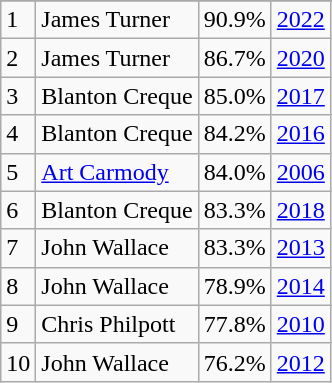<table class="wikitable">
<tr>
</tr>
<tr>
<td>1</td>
<td>James Turner</td>
<td><abbr>90.9%</abbr></td>
<td><a href='#'>2022</a></td>
</tr>
<tr>
<td>2</td>
<td>James Turner</td>
<td><abbr>86.7%</abbr></td>
<td><a href='#'>2020</a></td>
</tr>
<tr>
<td>3</td>
<td>Blanton Creque</td>
<td><abbr>85.0%</abbr></td>
<td><a href='#'>2017</a></td>
</tr>
<tr>
<td>4</td>
<td>Blanton Creque</td>
<td><abbr>84.2%</abbr></td>
<td><a href='#'>2016</a></td>
</tr>
<tr>
<td>5</td>
<td><a href='#'>Art Carmody</a></td>
<td><abbr>84.0%</abbr></td>
<td><a href='#'>2006</a></td>
</tr>
<tr>
<td>6</td>
<td>Blanton Creque</td>
<td><abbr>83.3%</abbr></td>
<td><a href='#'>2018</a></td>
</tr>
<tr>
<td>7</td>
<td>John Wallace</td>
<td><abbr>83.3%</abbr></td>
<td><a href='#'>2013</a></td>
</tr>
<tr>
<td>8</td>
<td>John Wallace</td>
<td><abbr>78.9%</abbr></td>
<td><a href='#'>2014</a></td>
</tr>
<tr>
<td>9</td>
<td>Chris Philpott</td>
<td><abbr>77.8%</abbr></td>
<td><a href='#'>2010</a></td>
</tr>
<tr>
<td>10</td>
<td>John Wallace</td>
<td><abbr>76.2%</abbr></td>
<td><a href='#'>2012</a></td>
</tr>
</table>
